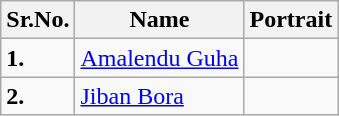<table class="wikitable sortable mw-collapsible">
<tr>
<th><strong>Sr.No.</strong></th>
<th>Name</th>
<th>Portrait</th>
</tr>
<tr>
<td rowspan="2"><strong>1.</strong></td>
<td rowspan="2"><a href='#'>Amalendu Guha</a></td>
<td rowspan="2"></td>
</tr>
<tr>
</tr>
<tr>
<td><strong>2.</strong></td>
<td><a href='#'>Jiban Bora</a></td>
<td></td>
</tr>
</table>
